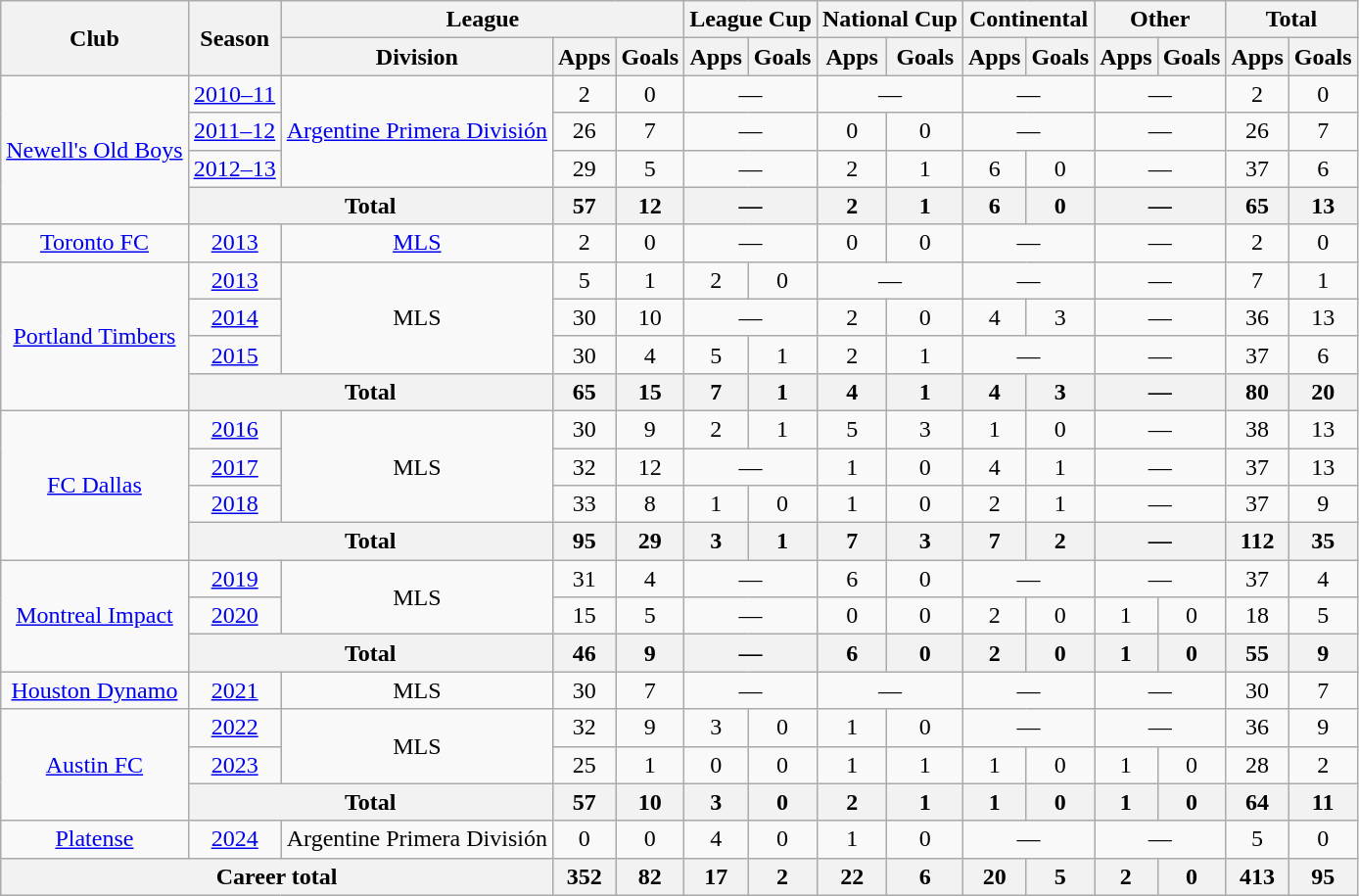<table class="wikitable" style="text-align: center;">
<tr>
<th rowspan="2">Club</th>
<th rowspan="2">Season</th>
<th colspan="3">League</th>
<th colspan="2">League Cup</th>
<th colspan="2">National Cup</th>
<th colspan="2">Continental</th>
<th colspan="2">Other</th>
<th colspan="2">Total</th>
</tr>
<tr>
<th>Division</th>
<th>Apps</th>
<th>Goals</th>
<th>Apps</th>
<th>Goals</th>
<th>Apps</th>
<th>Goals</th>
<th>Apps</th>
<th>Goals</th>
<th>Apps</th>
<th>Goals</th>
<th>Apps</th>
<th>Goals</th>
</tr>
<tr>
<td rowspan="4"><a href='#'>Newell's Old Boys</a></td>
<td><a href='#'>2010–11</a></td>
<td rowspan="3"><a href='#'>Argentine Primera División</a></td>
<td>2</td>
<td>0</td>
<td colspan="2">—</td>
<td colspan="2">—</td>
<td colspan="2">—</td>
<td colspan="2">—</td>
<td>2</td>
<td>0</td>
</tr>
<tr>
<td><a href='#'>2011–12</a></td>
<td>26</td>
<td>7</td>
<td colspan="2">—</td>
<td>0</td>
<td>0</td>
<td colspan="2">—</td>
<td colspan="2">—</td>
<td>26</td>
<td>7</td>
</tr>
<tr>
<td><a href='#'>2012–13</a></td>
<td>29</td>
<td>5</td>
<td colspan="2">—</td>
<td>2</td>
<td>1</td>
<td>6</td>
<td>0</td>
<td colspan="2">—</td>
<td>37</td>
<td>6</td>
</tr>
<tr>
<th colspan="2">Total</th>
<th>57</th>
<th>12</th>
<th colspan="2">—</th>
<th>2</th>
<th>1</th>
<th>6</th>
<th>0</th>
<th colspan="2">—</th>
<th>65</th>
<th>13</th>
</tr>
<tr>
<td><a href='#'>Toronto FC</a></td>
<td><a href='#'>2013</a></td>
<td><a href='#'>MLS</a></td>
<td>2</td>
<td>0</td>
<td colspan="2">—</td>
<td>0</td>
<td>0</td>
<td colspan="2">—</td>
<td colspan="2">—</td>
<td>2</td>
<td>0</td>
</tr>
<tr>
<td rowspan="4"><a href='#'>Portland Timbers</a></td>
<td><a href='#'>2013</a></td>
<td rowspan="3">MLS</td>
<td>5</td>
<td>1</td>
<td>2</td>
<td>0</td>
<td colspan="2">—</td>
<td colspan="2">—</td>
<td colspan="2">—</td>
<td>7</td>
<td>1</td>
</tr>
<tr>
<td><a href='#'>2014</a></td>
<td>30</td>
<td>10</td>
<td colspan="2">—</td>
<td>2</td>
<td>0</td>
<td>4</td>
<td>3</td>
<td colspan="2">—</td>
<td>36</td>
<td>13</td>
</tr>
<tr>
<td><a href='#'>2015</a></td>
<td>30</td>
<td>4</td>
<td>5</td>
<td>1</td>
<td>2</td>
<td>1</td>
<td colspan="2">—</td>
<td colspan="2">—</td>
<td>37</td>
<td>6</td>
</tr>
<tr>
<th colspan="2">Total</th>
<th>65</th>
<th>15</th>
<th>7</th>
<th>1</th>
<th>4</th>
<th>1</th>
<th>4</th>
<th>3</th>
<th colspan="2">—</th>
<th>80</th>
<th>20</th>
</tr>
<tr>
<td rowspan="4"><a href='#'>FC Dallas</a></td>
<td><a href='#'>2016</a></td>
<td rowspan="3">MLS</td>
<td>30</td>
<td>9</td>
<td>2</td>
<td>1</td>
<td>5</td>
<td>3</td>
<td>1</td>
<td>0</td>
<td colspan="2">—</td>
<td>38</td>
<td>13</td>
</tr>
<tr>
<td><a href='#'>2017</a></td>
<td>32</td>
<td>12</td>
<td colspan="2">—</td>
<td>1</td>
<td>0</td>
<td>4</td>
<td>1</td>
<td colspan="2">—</td>
<td>37</td>
<td>13</td>
</tr>
<tr>
<td><a href='#'>2018</a></td>
<td>33</td>
<td>8</td>
<td>1</td>
<td>0</td>
<td>1</td>
<td>0</td>
<td>2</td>
<td>1</td>
<td colspan="2">—</td>
<td>37</td>
<td>9</td>
</tr>
<tr>
<th colspan="2">Total</th>
<th>95</th>
<th>29</th>
<th>3</th>
<th>1</th>
<th>7</th>
<th>3</th>
<th>7</th>
<th>2</th>
<th colspan="2">—</th>
<th>112</th>
<th>35</th>
</tr>
<tr>
<td rowspan="3"><a href='#'>Montreal Impact</a></td>
<td><a href='#'>2019</a></td>
<td rowspan="2">MLS</td>
<td>31</td>
<td>4</td>
<td colspan="2">—</td>
<td>6</td>
<td>0</td>
<td colspan="2">—</td>
<td colspan="2">—</td>
<td>37</td>
<td>4</td>
</tr>
<tr>
<td><a href='#'>2020</a></td>
<td>15</td>
<td>5</td>
<td colspan="2">—</td>
<td>0</td>
<td>0</td>
<td>2</td>
<td>0</td>
<td>1</td>
<td>0</td>
<td>18</td>
<td>5</td>
</tr>
<tr>
<th colspan="2">Total</th>
<th>46</th>
<th>9</th>
<th colspan="2">—</th>
<th>6</th>
<th>0</th>
<th>2</th>
<th>0</th>
<th>1</th>
<th>0</th>
<th>55</th>
<th>9</th>
</tr>
<tr>
<td><a href='#'>Houston Dynamo</a></td>
<td><a href='#'>2021</a></td>
<td>MLS</td>
<td>30</td>
<td>7</td>
<td colspan="2">—</td>
<td colspan="2">—</td>
<td colspan="2">—</td>
<td colspan="2">—</td>
<td>30</td>
<td>7</td>
</tr>
<tr>
<td rowspan=3><a href='#'>Austin FC</a></td>
<td><a href='#'>2022</a></td>
<td rowspan=2>MLS</td>
<td>32</td>
<td>9</td>
<td>3</td>
<td>0</td>
<td>1</td>
<td>0</td>
<td colspan="2">—</td>
<td colspan="2">—</td>
<td>36</td>
<td>9</td>
</tr>
<tr>
<td><a href='#'>2023</a></td>
<td>25</td>
<td>1</td>
<td>0</td>
<td>0</td>
<td>1</td>
<td>1</td>
<td>1</td>
<td>0</td>
<td>1</td>
<td>0</td>
<td>28</td>
<td>2</td>
</tr>
<tr>
<th colspan="2">Total</th>
<th>57</th>
<th>10</th>
<th>3</th>
<th>0</th>
<th>2</th>
<th>1</th>
<th>1</th>
<th>0</th>
<th>1</th>
<th>0</th>
<th>64</th>
<th>11</th>
</tr>
<tr>
<td><a href='#'>Platense</a></td>
<td><a href='#'>2024</a></td>
<td>Argentine Primera División</td>
<td>0</td>
<td>0</td>
<td>4</td>
<td>0</td>
<td>1</td>
<td>0</td>
<td colspan="2">—</td>
<td colspan="2">—</td>
<td>5</td>
<td>0</td>
</tr>
<tr>
<th colspan="3">Career total</th>
<th>352</th>
<th>82</th>
<th>17</th>
<th>2</th>
<th>22</th>
<th>6</th>
<th>20</th>
<th>5</th>
<th>2</th>
<th>0</th>
<th>413</th>
<th>95</th>
</tr>
</table>
